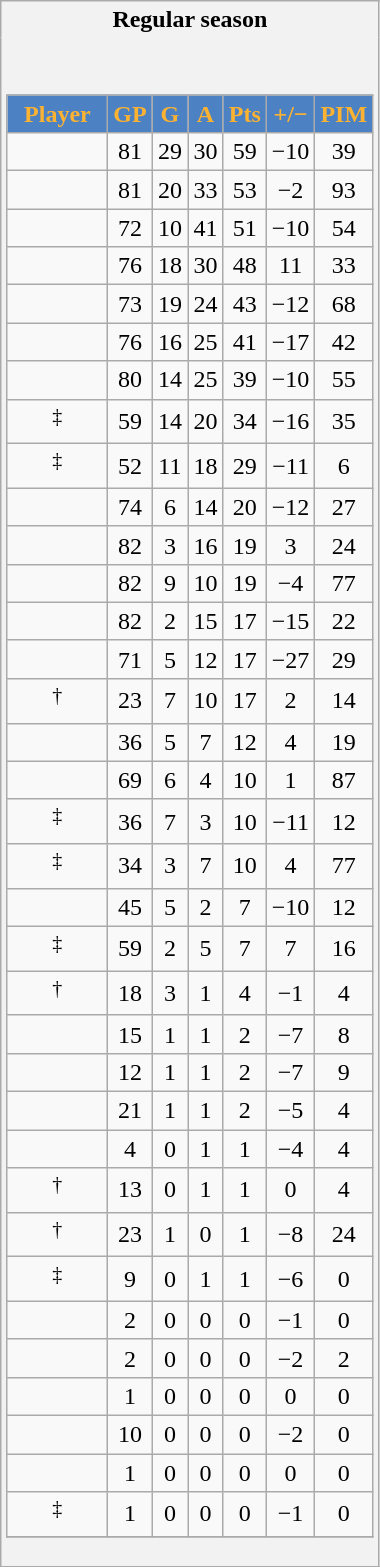<table class="wikitable" style="border: 1px solid #aaa;">
<tr>
<th style="border: 0;">Regular season</th>
</tr>
<tr>
<td style="background: #f2f2f2; border: 0; text-align: center;"><br><table class="wikitable sortable" width="100%">
<tr align=center>
<th style="background:#4C82C3;color:#FDB231;" width="40%">Player</th>
<th style="background:#4C82C3;color:#FDB231;" width="10%">GP</th>
<th style="background:#4C82C3;color:#FDB231;" width="10%">G</th>
<th style="background:#4C82C3;color:#FDB231;" width="10%">A</th>
<th style="background:#4C82C3;color:#FDB231;" width="10%">Pts</th>
<th style="background:#4C82C3;color:#FDB231;" width="10%">+/−</th>
<th style="background:#4C82C3;color:#FDB231;" width="10%">PIM</th>
</tr>
<tr align=center>
<td></td>
<td>81</td>
<td>29</td>
<td>30</td>
<td>59</td>
<td>−10</td>
<td>39</td>
</tr>
<tr align=center>
<td></td>
<td>81</td>
<td>20</td>
<td>33</td>
<td>53</td>
<td>−2</td>
<td>93</td>
</tr>
<tr align=center>
<td></td>
<td>72</td>
<td>10</td>
<td>41</td>
<td>51</td>
<td>−10</td>
<td>54</td>
</tr>
<tr align=center>
<td></td>
<td>76</td>
<td>18</td>
<td>30</td>
<td>48</td>
<td>11</td>
<td>33</td>
</tr>
<tr align=center>
<td></td>
<td>73</td>
<td>19</td>
<td>24</td>
<td>43</td>
<td>−12</td>
<td>68</td>
</tr>
<tr align=center>
<td></td>
<td>76</td>
<td>16</td>
<td>25</td>
<td>41</td>
<td>−17</td>
<td>42</td>
</tr>
<tr align=center>
<td></td>
<td>80</td>
<td>14</td>
<td>25</td>
<td>39</td>
<td>−10</td>
<td>55</td>
</tr>
<tr align=center>
<td><sup>‡</sup></td>
<td>59</td>
<td>14</td>
<td>20</td>
<td>34</td>
<td>−16</td>
<td>35</td>
</tr>
<tr align=center>
<td><sup>‡</sup></td>
<td>52</td>
<td>11</td>
<td>18</td>
<td>29</td>
<td>−11</td>
<td>6</td>
</tr>
<tr align=center>
<td></td>
<td>74</td>
<td>6</td>
<td>14</td>
<td>20</td>
<td>−12</td>
<td>27</td>
</tr>
<tr align=center>
<td></td>
<td>82</td>
<td>3</td>
<td>16</td>
<td>19</td>
<td>3</td>
<td>24</td>
</tr>
<tr align=center>
<td></td>
<td>82</td>
<td>9</td>
<td>10</td>
<td>19</td>
<td>−4</td>
<td>77</td>
</tr>
<tr align=center>
<td></td>
<td>82</td>
<td>2</td>
<td>15</td>
<td>17</td>
<td>−15</td>
<td>22</td>
</tr>
<tr align=center>
<td></td>
<td>71</td>
<td>5</td>
<td>12</td>
<td>17</td>
<td>−27</td>
<td>29</td>
</tr>
<tr align=center>
<td><sup>†</sup></td>
<td>23</td>
<td>7</td>
<td>10</td>
<td>17</td>
<td>2</td>
<td>14</td>
</tr>
<tr align=center>
<td></td>
<td>36</td>
<td>5</td>
<td>7</td>
<td>12</td>
<td>4</td>
<td>19</td>
</tr>
<tr align=center>
<td></td>
<td>69</td>
<td>6</td>
<td>4</td>
<td>10</td>
<td>1</td>
<td>87</td>
</tr>
<tr align=center>
<td><sup>‡</sup></td>
<td>36</td>
<td>7</td>
<td>3</td>
<td>10</td>
<td>−11</td>
<td>12</td>
</tr>
<tr align=center>
<td><sup>‡</sup></td>
<td>34</td>
<td>3</td>
<td>7</td>
<td>10</td>
<td>4</td>
<td>77</td>
</tr>
<tr align=center>
<td></td>
<td>45</td>
<td>5</td>
<td>2</td>
<td>7</td>
<td>−10</td>
<td>12</td>
</tr>
<tr align=center>
<td><sup>‡</sup></td>
<td>59</td>
<td>2</td>
<td>5</td>
<td>7</td>
<td>7</td>
<td>16</td>
</tr>
<tr align=center>
<td><sup>†</sup></td>
<td>18</td>
<td>3</td>
<td>1</td>
<td>4</td>
<td>−1</td>
<td>4</td>
</tr>
<tr align=center>
<td></td>
<td>15</td>
<td>1</td>
<td>1</td>
<td>2</td>
<td>−7</td>
<td>8</td>
</tr>
<tr align=center>
<td></td>
<td>12</td>
<td>1</td>
<td>1</td>
<td>2</td>
<td>−7</td>
<td>9</td>
</tr>
<tr align=center>
<td></td>
<td>21</td>
<td>1</td>
<td>1</td>
<td>2</td>
<td>−5</td>
<td>4</td>
</tr>
<tr align=center>
<td></td>
<td>4</td>
<td>0</td>
<td>1</td>
<td>1</td>
<td>−4</td>
<td>4</td>
</tr>
<tr align=center>
<td><sup>†</sup></td>
<td>13</td>
<td>0</td>
<td>1</td>
<td>1</td>
<td>0</td>
<td>4</td>
</tr>
<tr align=center>
<td><sup>†</sup></td>
<td>23</td>
<td>1</td>
<td>0</td>
<td>1</td>
<td>−8</td>
<td>24</td>
</tr>
<tr align=center>
<td><sup>‡</sup></td>
<td>9</td>
<td>0</td>
<td>1</td>
<td>1</td>
<td>−6</td>
<td>0</td>
</tr>
<tr align=center>
<td></td>
<td>2</td>
<td>0</td>
<td>0</td>
<td>0</td>
<td>−1</td>
<td>0</td>
</tr>
<tr align=center>
<td></td>
<td>2</td>
<td>0</td>
<td>0</td>
<td>0</td>
<td>−2</td>
<td>2</td>
</tr>
<tr align=center>
<td></td>
<td>1</td>
<td>0</td>
<td>0</td>
<td>0</td>
<td>0</td>
<td>0</td>
</tr>
<tr align=center>
<td></td>
<td>10</td>
<td>0</td>
<td>0</td>
<td>0</td>
<td>−2</td>
<td>0</td>
</tr>
<tr align=center>
<td></td>
<td>1</td>
<td>0</td>
<td>0</td>
<td>0</td>
<td>0</td>
<td>0</td>
</tr>
<tr align=center>
<td><sup>‡</sup></td>
<td>1</td>
<td>0</td>
<td>0</td>
<td>0</td>
<td>−1</td>
<td>0</td>
</tr>
<tr>
</tr>
</table>
</td>
</tr>
</table>
